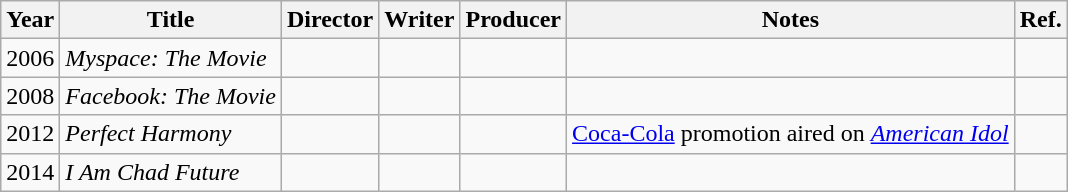<table class="wikitable">
<tr>
<th>Year</th>
<th>Title</th>
<th>Director</th>
<th>Writer</th>
<th>Producer</th>
<th>Notes</th>
<th>Ref.</th>
</tr>
<tr>
<td>2006</td>
<td><em>Myspace: The Movie</em></td>
<td></td>
<td></td>
<td></td>
<td></td>
<td></td>
</tr>
<tr>
<td>2008</td>
<td><em>Facebook: The Movie</em></td>
<td></td>
<td></td>
<td></td>
<td></td>
<td></td>
</tr>
<tr>
<td>2012</td>
<td><em>Perfect Harmony</em></td>
<td></td>
<td></td>
<td></td>
<td><a href='#'>Coca-Cola</a> promotion aired on <em><a href='#'>American Idol</a></em></td>
<td></td>
</tr>
<tr>
<td>2014</td>
<td><em>I Am Chad Future</em></td>
<td></td>
<td></td>
<td></td>
<td></td>
<td></td>
</tr>
</table>
